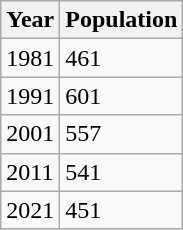<table class=wikitable>
<tr>
<th>Year</th>
<th>Population</th>
</tr>
<tr>
<td>1981</td>
<td>461</td>
</tr>
<tr>
<td>1991</td>
<td>601</td>
</tr>
<tr>
<td>2001</td>
<td>557</td>
</tr>
<tr>
<td>2011</td>
<td>541</td>
</tr>
<tr>
<td>2021</td>
<td>451</td>
</tr>
</table>
